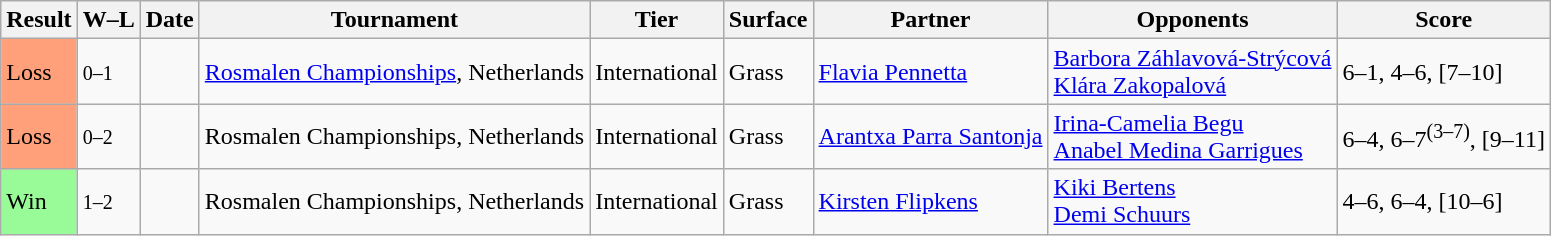<table class="sortable wikitable nowrap">
<tr>
<th>Result</th>
<th class="unsortable">W–L</th>
<th>Date</th>
<th>Tournament</th>
<th>Tier</th>
<th>Surface</th>
<th>Partner</th>
<th>Opponents</th>
<th class="unsortable">Score</th>
</tr>
<tr>
<td bgcolor=FFA07A>Loss</td>
<td><small>0–1</small></td>
<td><a href='#'></a></td>
<td><a href='#'>Rosmalen Championships</a>, Netherlands</td>
<td>International</td>
<td>Grass</td>
<td> <a href='#'>Flavia Pennetta</a></td>
<td> <a href='#'>Barbora Záhlavová-Strýcová</a> <br>  <a href='#'>Klára Zakopalová</a></td>
<td>6–1, 4–6, [7–10]</td>
</tr>
<tr>
<td bgcolor=FFA07A>Loss</td>
<td><small>0–2</small></td>
<td><a href='#'></a></td>
<td>Rosmalen Championships, Netherlands</td>
<td>International</td>
<td>Grass</td>
<td> <a href='#'>Arantxa Parra Santonja</a></td>
<td> <a href='#'>Irina-Camelia Begu</a> <br>  <a href='#'>Anabel Medina Garrigues</a></td>
<td>6–4, 6–7<sup>(3–7)</sup>, [9–11]</td>
</tr>
<tr>
<td bgcolor=98FB98>Win</td>
<td><small>1–2</small></td>
<td><a href='#'></a></td>
<td>Rosmalen Championships, Netherlands</td>
<td>International</td>
<td>Grass</td>
<td> <a href='#'>Kirsten Flipkens</a></td>
<td> <a href='#'>Kiki Bertens</a> <br>  <a href='#'>Demi Schuurs</a></td>
<td>4–6, 6–4, [10–6]</td>
</tr>
</table>
